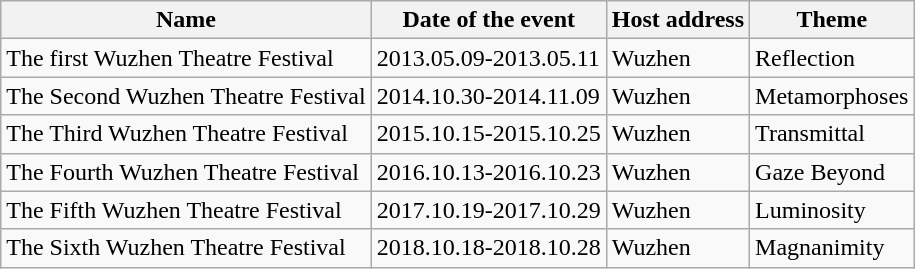<table class="wikitable">
<tr>
<th>Name</th>
<th>Date of the event</th>
<th>Host address</th>
<th>Theme</th>
</tr>
<tr>
<td>The first Wuzhen Theatre Festival</td>
<td>2013.05.09-2013.05.11</td>
<td>Wuzhen</td>
<td>Reflection</td>
</tr>
<tr>
<td>The Second Wuzhen Theatre Festival</td>
<td>2014.10.30-2014.11.09</td>
<td>Wuzhen</td>
<td>Metamorphoses</td>
</tr>
<tr>
<td>The Third Wuzhen Theatre Festival</td>
<td>2015.10.15-2015.10.25</td>
<td>Wuzhen</td>
<td>Transmittal</td>
</tr>
<tr>
<td>The Fourth Wuzhen Theatre Festival</td>
<td>2016.10.13-2016.10.23</td>
<td>Wuzhen</td>
<td>Gaze Beyond</td>
</tr>
<tr>
<td>The Fifth Wuzhen Theatre Festival</td>
<td>2017.10.19-2017.10.29</td>
<td>Wuzhen</td>
<td>Luminosity</td>
</tr>
<tr>
<td>The Sixth Wuzhen Theatre Festival</td>
<td>2018.10.18-2018.10.28</td>
<td>Wuzhen</td>
<td>Magnanimity</td>
</tr>
</table>
